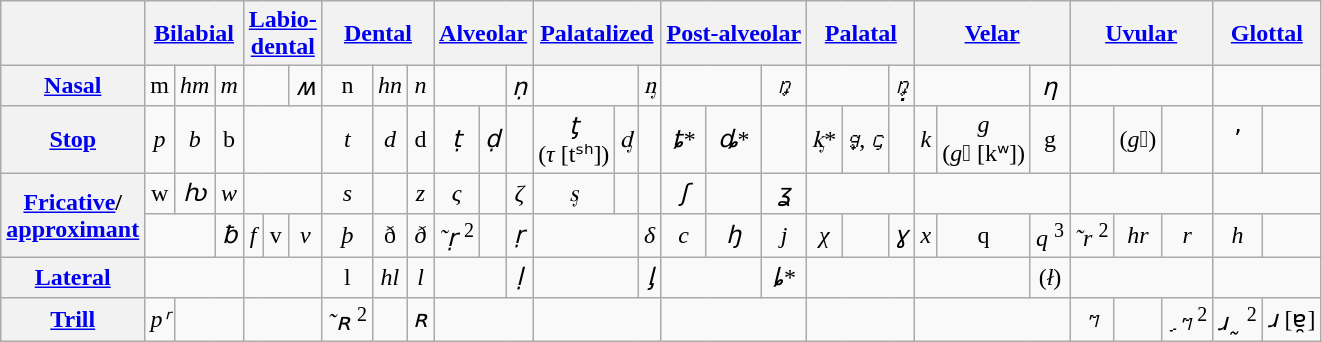<table class="wikitable Unicode">
<tr>
<th></th>
<th colspan="3"><a href='#'>Bilabial</a></th>
<th colspan="3"><a href='#'>Labio-<br>dental</a></th>
<th colspan="3"><a href='#'>Dental</a></th>
<th colspan="3"><a href='#'>Alveolar</a></th>
<th colspan="3"><a href='#'>Palatalized</a></th>
<th colspan="3"><a href='#'>Post-alveolar</a></th>
<th colspan="3"><a href='#'>Palatal</a></th>
<th colspan="3"><a href='#'>Velar</a></th>
<th colspan="3"><a href='#'>Uvular</a></th>
<th colspan="2"><a href='#'>Glottal</a></th>
</tr>
<tr align=center>
<th><a href='#'>Nasal</a></th>
<td>m</td>
<td><em>hm</em></td>
<td><em>m</em></td>
<td colspan="2"></td>
<td><em>ʍ</em></td>
<td>n</td>
<td><em>hn</em></td>
<td><em>n</em></td>
<td colspan="2"></td>
<td><em>ṇ</em></td>
<td colspan="2"></td>
<td><em>ᶇ</em></td>
<td colspan="2"></td>
<td><em>ꬼ</em></td>
<td colspan="2"></td>
<td><em>ꬼ̣</em></td>
<td colspan="2"></td>
<td><em>ƞ</em></td>
<td colspan="3"></td>
<td colspan="2"></td>
</tr>
<tr align=center>
<th><a href='#'>Stop</a></th>
<td><em>p</em></td>
<td><em>b</em></td>
<td>b</td>
<td colspan="3"></td>
<td><em>t</em></td>
<td><em>d</em></td>
<td>d</td>
<td><em>ṭ</em></td>
<td><em>ḍ</em></td>
<td></td>
<td><em>ƫ</em> <br>(<em>τ</em> [tˢʰ])</td>
<td><em>ᶁ</em></td>
<td></td>
<td><em>ȶ</em>*</td>
<td><em>ȡ</em>*</td>
<td></td>
<td><em>ᶄ</em>*</td>
<td><em>ꬶ</em>, <em>ꞔ</em></td>
<td></td>
<td><em>k</em></td>
<td><em>g</em><br>(<em>gᷱ</em> [kʷ])</td>
<td>g</td>
<td></td>
<td>(<em>gᷱ</em>)</td>
<td></td>
<td>ʼ</td>
<td></td>
</tr>
<tr align=center>
<th rowspan=2><a href='#'>Fricative</a>/<br><a href='#'>approximant</a></th>
<td>w</td>
<td><em>ƕ</em></td>
<td><em>w</em></td>
<td colspan="3"></td>
<td><em>s</em></td>
<td></td>
<td><em>z</em></td>
<td><em>ς</em></td>
<td></td>
<td><em>ζ</em></td>
<td><em>ᶊ</em></td>
<td></td>
<td></td>
<td><em>ʃ</em></td>
<td></td>
<td><em>ʓ</em></td>
<td colspan="3"></td>
<td colspan="3"></td>
<td colspan="3"></td>
<td colspan="2"></td>
</tr>
<tr align=center>
<td colspan="2"></td>
<td><em>ƀ</em></td>
<td><em>f</em></td>
<td>v</td>
<td><em>v</em></td>
<td><em>þ</em></td>
<td>ð</td>
<td><em>ð</em></td>
<td><em>˜ṛ</em> <sup>2</sup></td>
<td></td>
<td><em>ṛ</em></td>
<td colspan="2"></td>
<td><em>δ</em></td>
<td><em>c</em></td>
<td><em>ꜧ</em></td>
<td><em>j</em></td>
<td><em>χ</em></td>
<td></td>
<td><em>ɣ</em></td>
<td><em>x</em></td>
<td>q</td>
<td><em>q</em> <sup>3</sup></td>
<td><em>˜r</em> <sup>2</sup></td>
<td><em>hr</em></td>
<td><em>r</em></td>
<td><em>h</em></td>
<td colspan="2"></td>
</tr>
<tr align=center>
<th><a href='#'>Lateral</a></th>
<td colspan="3"></td>
<td colspan="3"></td>
<td>l</td>
<td><em>hl</em></td>
<td><em>l</em></td>
<td colspan="2"></td>
<td><em>ḷ</em></td>
<td colspan="2"></td>
<td><em>ᶅ</em></td>
<td colspan="2"></td>
<td><em>ȴ</em>*</td>
<td colspan="3"></td>
<td colspan="2"></td>
<td>(<em>ł</em>)</td>
<td colspan="3"></td>
<td colspan="2"></td>
</tr>
<tr align=center>
<th><a href='#'>Trill</a></th>
<td><em>pʳ</em></td>
<td colspan="2"></td>
<td colspan="3"></td>
<td><em>˜ʀ</em> <sup>2</sup></td>
<td></td>
<td><em>ʀ</em></td>
<td colspan="3"></td>
<td colspan="3"></td>
<td colspan="3"></td>
<td colspan="3"></td>
<td colspan="3"></td>
<td><em>ꭋ</em></td>
<td></td>
<td><em>ˏꭋ</em> <sup>2</sup></td>
<td><em>ɹ˷</em> <sup>2</sup></td>
<td><em>ɹ</em> [ɐ̯]</td>
</tr>
</table>
